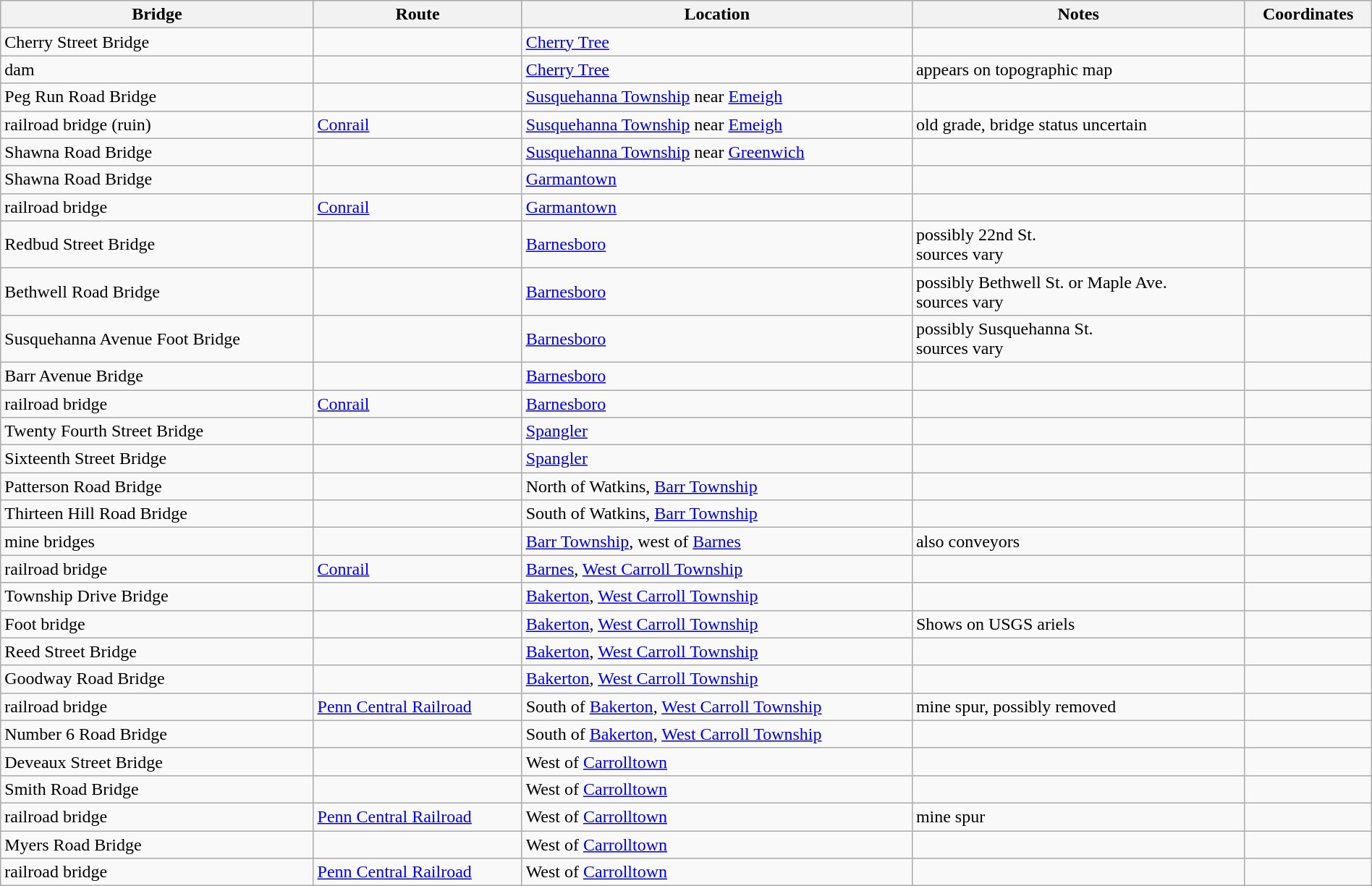<table class="wikitable" style="width:100%">
<tr>
<th>Bridge</th>
<th>Route</th>
<th>Location</th>
<th>Notes</th>
<th>Coordinates</th>
</tr>
<tr>
<td>Cherry Street Bridge</td>
<td></td>
<td><a href='#'>Cherry Tree</a></td>
<td></td>
<td></td>
</tr>
<tr>
<td>dam</td>
<td></td>
<td><a href='#'>Cherry Tree</a></td>
<td>appears on topographic map</td>
<td></td>
</tr>
<tr>
<td>Peg Run Road Bridge</td>
<td></td>
<td><a href='#'>Susquehanna Township</a> near <a href='#'>Emeigh</a></td>
<td></td>
<td></td>
</tr>
<tr>
<td>railroad bridge (ruin)</td>
<td><a href='#'>Conrail</a></td>
<td><a href='#'>Susquehanna Township</a> near <a href='#'>Emeigh</a></td>
<td>old grade, bridge status uncertain</td>
<td></td>
</tr>
<tr>
<td>Shawna Road Bridge</td>
<td></td>
<td><a href='#'>Susquehanna Township</a> near <a href='#'>Greenwich</a></td>
<td></td>
<td></td>
</tr>
<tr>
<td>Shawna Road Bridge</td>
<td></td>
<td><a href='#'>Garmantown</a></td>
<td></td>
<td></td>
</tr>
<tr>
<td>railroad bridge</td>
<td><a href='#'>Conrail</a></td>
<td><a href='#'>Garmantown</a></td>
<td></td>
<td></td>
</tr>
<tr>
<td>Redbud Street Bridge</td>
<td></td>
<td><a href='#'>Barnesboro</a></td>
<td>possibly 22nd St.<br>sources vary</td>
<td></td>
</tr>
<tr>
<td>Bethwell Road Bridge</td>
<td></td>
<td><a href='#'>Barnesboro</a></td>
<td>possibly Bethwell St. or Maple Ave.<br>sources vary</td>
<td></td>
</tr>
<tr>
<td>Susquehanna Avenue Foot Bridge</td>
<td></td>
<td><a href='#'>Barnesboro</a></td>
<td>possibly Susquehanna St.<br>sources vary</td>
<td></td>
</tr>
<tr>
<td>Barr Avenue Bridge</td>
<td></td>
<td><a href='#'>Barnesboro</a></td>
<td></td>
<td></td>
</tr>
<tr>
<td>railroad bridge</td>
<td><a href='#'>Conrail</a></td>
<td><a href='#'>Barnesboro</a></td>
<td></td>
<td></td>
</tr>
<tr>
<td>Twenty Fourth Street Bridge</td>
<td></td>
<td><a href='#'>Spangler</a></td>
<td></td>
<td></td>
</tr>
<tr>
<td>Sixteenth Street Bridge</td>
<td></td>
<td><a href='#'>Spangler</a></td>
<td></td>
<td></td>
</tr>
<tr>
<td>Patterson Road Bridge</td>
<td></td>
<td>North of Watkins, <a href='#'>Barr Township</a></td>
<td></td>
<td></td>
</tr>
<tr>
<td>Thirteen Hill Road Bridge</td>
<td></td>
<td>South of Watkins, <a href='#'>Barr Township</a></td>
<td></td>
<td></td>
</tr>
<tr>
<td>mine bridges</td>
<td></td>
<td><a href='#'>Barr Township</a>, west of <a href='#'>Barnes</a></td>
<td>also conveyors</td>
<td></td>
</tr>
<tr>
<td>railroad bridge</td>
<td><a href='#'>Conrail</a></td>
<td><a href='#'>Barnes</a>, <a href='#'>West Carroll Township</a></td>
<td></td>
<td></td>
</tr>
<tr>
<td>Township Drive Bridge</td>
<td></td>
<td><a href='#'>Bakerton</a>, <a href='#'>West Carroll Township</a></td>
<td></td>
<td></td>
</tr>
<tr>
<td>Foot bridge</td>
<td></td>
<td><a href='#'>Bakerton</a>, <a href='#'>West Carroll Township</a></td>
<td>Shows on USGS ariels</td>
<td></td>
</tr>
<tr>
<td>Reed Street Bridge</td>
<td></td>
<td><a href='#'>Bakerton</a>, <a href='#'>West Carroll Township</a></td>
<td></td>
<td></td>
</tr>
<tr>
<td>Goodway Road Bridge</td>
<td></td>
<td><a href='#'>Bakerton</a>, <a href='#'>West Carroll Township</a></td>
<td></td>
<td></td>
</tr>
<tr>
<td>railroad bridge</td>
<td><a href='#'>Penn Central Railroad</a></td>
<td>South of <a href='#'>Bakerton</a>, <a href='#'>West Carroll Township</a></td>
<td>mine spur, possibly removed</td>
<td></td>
</tr>
<tr>
<td>Number 6 Road Bridge</td>
<td></td>
<td>South of <a href='#'>Bakerton</a>, <a href='#'>West Carroll Township</a></td>
<td></td>
<td></td>
</tr>
<tr>
<td>Deveaux Street Bridge</td>
<td></td>
<td>West of <a href='#'>Carrolltown</a></td>
<td></td>
<td></td>
</tr>
<tr>
<td>Smith Road Bridge</td>
<td></td>
<td>West of <a href='#'>Carrolltown</a></td>
<td></td>
<td></td>
</tr>
<tr>
<td>railroad bridge</td>
<td><a href='#'>Penn Central Railroad</a></td>
<td>West of <a href='#'>Carrolltown</a></td>
<td>mine spur</td>
<td></td>
</tr>
<tr>
<td>Myers Road Bridge</td>
<td></td>
<td>West of <a href='#'>Carrolltown</a></td>
<td></td>
<td></td>
</tr>
<tr>
<td>railroad bridge</td>
<td><a href='#'>Penn Central Railroad</a></td>
<td>West of <a href='#'>Carrolltown</a></td>
<td></td>
<td></td>
</tr>
</table>
